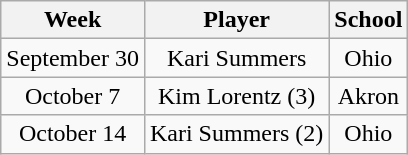<table class="wikitable" style="text-align:center;">
<tr>
<th>Week</th>
<th>Player</th>
<th>School</th>
</tr>
<tr>
<td>September 30</td>
<td>Kari Summers</td>
<td>Ohio</td>
</tr>
<tr>
<td>October 7</td>
<td>Kim Lorentz (3)</td>
<td>Akron</td>
</tr>
<tr>
<td>October 14</td>
<td>Kari Summers (2)</td>
<td>Ohio</td>
</tr>
</table>
